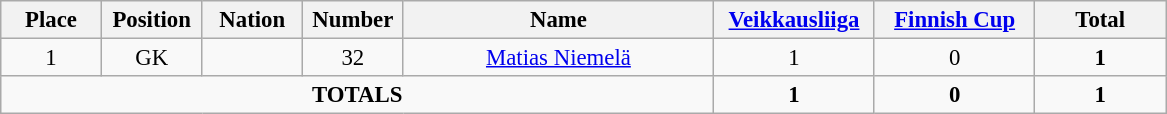<table class="wikitable" style="font-size: 95%; text-align: center;">
<tr>
<th width=60>Place</th>
<th width=60>Position</th>
<th width=60>Nation</th>
<th width=60>Number</th>
<th width=200>Name</th>
<th width=100><a href='#'>Veikkausliiga</a></th>
<th width=100><a href='#'>Finnish Cup</a></th>
<th width=80><strong>Total</strong></th>
</tr>
<tr>
<td>1</td>
<td>GK</td>
<td></td>
<td>32</td>
<td><a href='#'>Matias Niemelä</a></td>
<td>1</td>
<td>0</td>
<td><strong>1</strong></td>
</tr>
<tr>
<td colspan="5"><strong>TOTALS</strong></td>
<td><strong>1</strong></td>
<td><strong>0</strong></td>
<td><strong>1</strong></td>
</tr>
</table>
